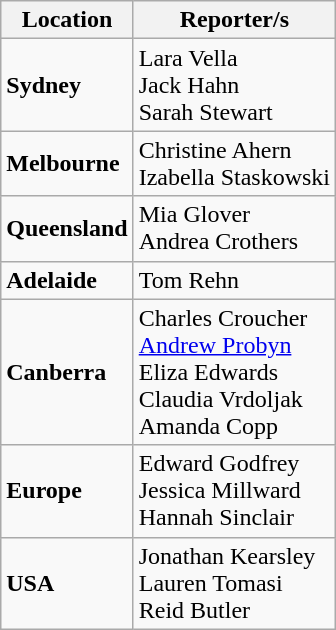<table class="wikitable sortable">
<tr>
<th>Location</th>
<th>Reporter/s</th>
</tr>
<tr>
<td><strong>Sydney</strong></td>
<td>Lara Vella<br>Jack Hahn<br>Sarah Stewart</td>
</tr>
<tr>
<td><strong>Melbourne</strong></td>
<td>Christine Ahern<br>Izabella Staskowski</td>
</tr>
<tr>
<td><strong>Queensland</strong></td>
<td>Mia Glover<br>Andrea Crothers</td>
</tr>
<tr>
<td><strong>Adelaide</strong></td>
<td>Tom Rehn</td>
</tr>
<tr>
<td><strong>Canberra</strong></td>
<td>Charles Croucher<br><a href='#'>Andrew Probyn</a><br>Eliza Edwards<br>Claudia Vrdoljak<br>Amanda Copp</td>
</tr>
<tr>
<td><strong>Europe</strong></td>
<td>Edward Godfrey<br>Jessica Millward<br>Hannah Sinclair</td>
</tr>
<tr>
<td><strong>USA</strong></td>
<td>Jonathan Kearsley<br>Lauren Tomasi<br>Reid Butler</td>
</tr>
</table>
